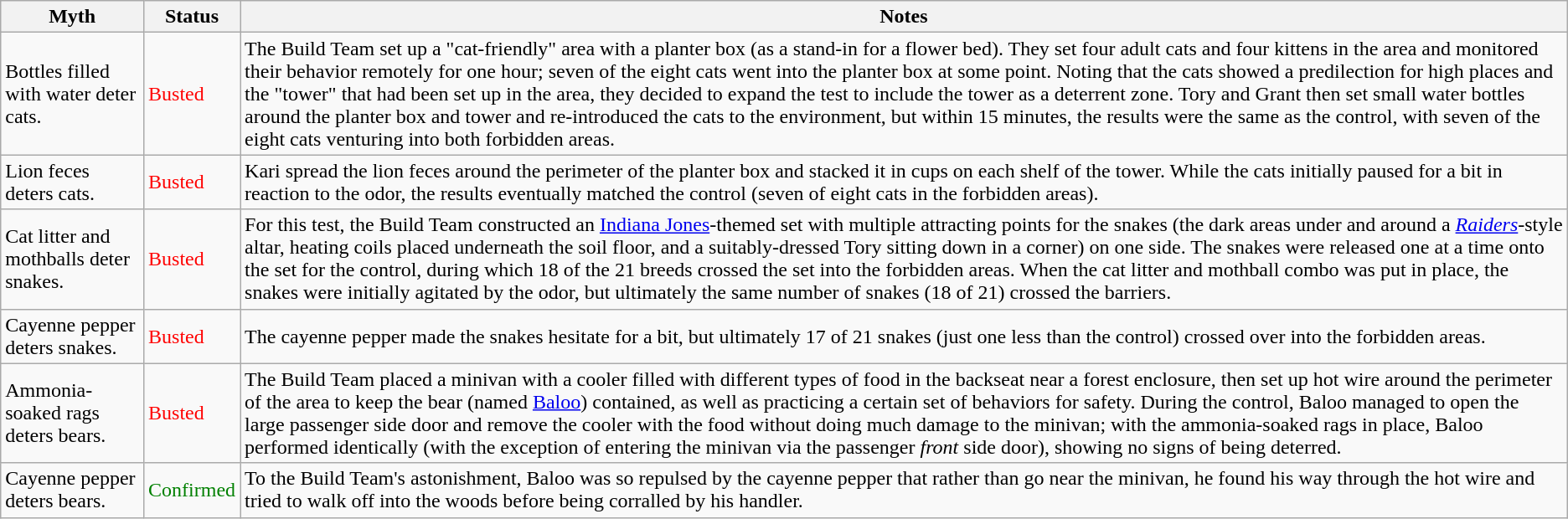<table class="wikitable plainrowheaders">
<tr>
<th scope"col">Myth</th>
<th scope"col">Status</th>
<th scope"col">Notes</th>
</tr>
<tr>
<td scope"row">Bottles filled with water deter cats.</td>
<td style="color:red">Busted</td>
<td>The Build Team set up a "cat-friendly" area with a planter box (as a stand-in for a flower bed). They set four adult cats and four kittens in the area and monitored their behavior remotely for one hour; seven of the eight cats went into the planter box at some point. Noting that the cats showed a predilection for high places and the "tower" that had been set up in the area, they decided to expand the test to include the tower as a deterrent zone. Tory and Grant then set small water bottles around the planter box and tower and re-introduced the cats to the environment, but within 15 minutes, the results were the same as the control, with seven of the eight cats venturing into both forbidden areas.</td>
</tr>
<tr>
<td scope"row">Lion feces deters cats.</td>
<td style="color:red">Busted</td>
<td>Kari spread the lion feces around the perimeter of the planter box and stacked it in cups on each shelf of the tower. While the cats initially paused for a bit in reaction to the odor, the results eventually matched the control (seven of eight cats in the forbidden areas).</td>
</tr>
<tr>
<td scope"row">Cat litter and mothballs deter snakes.</td>
<td style="color:red">Busted</td>
<td>For this test, the Build Team constructed an <a href='#'>Indiana Jones</a>-themed set with multiple attracting points for the snakes (the dark areas under and around a <em><a href='#'>Raiders</a></em>-style altar, heating coils placed underneath the soil floor, and a suitably-dressed Tory sitting down in a corner) on one side. The snakes were released one at a time onto the set for the control, during which 18 of the 21 breeds crossed the set into the forbidden areas. When the cat litter and mothball combo was put in place, the snakes were initially agitated by the odor, but ultimately the same number of snakes (18 of 21) crossed the barriers.</td>
</tr>
<tr>
<td scope"row">Cayenne pepper deters snakes.</td>
<td style="color:red">Busted</td>
<td>The cayenne pepper made the snakes hesitate for a bit, but ultimately 17 of 21 snakes (just one less than the control) crossed over into the forbidden areas.</td>
</tr>
<tr>
<td scope"row">Ammonia-soaked rags deters bears.</td>
<td style="color:red">Busted</td>
<td>The Build Team placed a minivan with a cooler filled with different types of food in the backseat near a forest enclosure, then set up hot wire around the perimeter of the area to keep the bear (named <a href='#'>Baloo</a>) contained, as well as practicing a certain set of behaviors for safety. During the control, Baloo managed to open the large passenger side door and remove the cooler with the food without doing much damage to the minivan; with the ammonia-soaked rags in place, Baloo performed identically (with the exception of entering the minivan via the passenger <em>front</em> side door), showing no signs of being deterred.</td>
</tr>
<tr>
<td scope"row">Cayenne pepper deters bears.</td>
<td style="color:green">Confirmed</td>
<td>To the Build Team's astonishment, Baloo was so repulsed by the cayenne pepper that rather than go near the minivan, he found his way through the hot wire and tried to walk off into the woods before being corralled by his handler.</td>
</tr>
</table>
